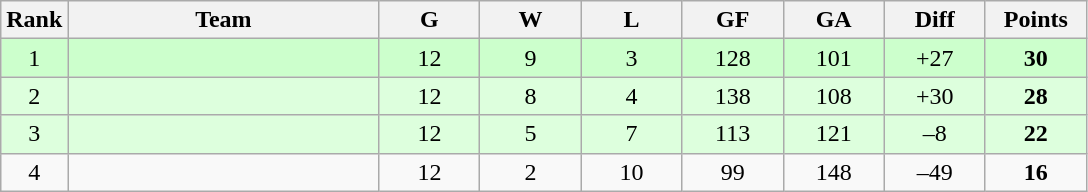<table class=wikitable style="text-align:center">
<tr>
<th width="25">Rank</th>
<th width="200">Team</th>
<th width="60">G</th>
<th width="60">W</th>
<th width="60">L</th>
<th width="60">GF</th>
<th width="60">GA</th>
<th width="60">Diff</th>
<th width="60">Points</th>
</tr>
<tr bgcolor=#CCFFCC>
<td>1</td>
<td align=left></td>
<td>12</td>
<td>9</td>
<td>3</td>
<td>128</td>
<td>101</td>
<td>+27</td>
<td><strong>30</strong></td>
</tr>
<tr bgcolor=#DDFFDD>
<td>2</td>
<td align=left></td>
<td>12</td>
<td>8</td>
<td>4</td>
<td>138</td>
<td>108</td>
<td>+30</td>
<td><strong>28</strong></td>
</tr>
<tr bgcolor=#DDFFDD>
<td>3</td>
<td align=left></td>
<td>12</td>
<td>5</td>
<td>7</td>
<td>113</td>
<td>121</td>
<td>–8</td>
<td><strong>22</strong></td>
</tr>
<tr>
<td>4</td>
<td align=left></td>
<td>12</td>
<td>2</td>
<td>10</td>
<td>99</td>
<td>148</td>
<td>–49</td>
<td><strong>16</strong></td>
</tr>
</table>
